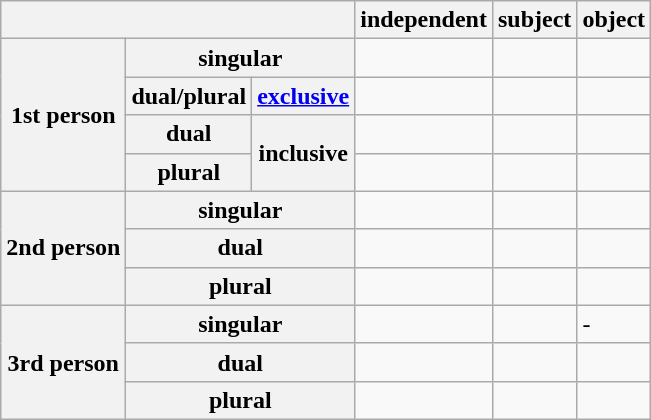<table class="wikitable">
<tr>
<th colspan="3"></th>
<th>independent</th>
<th>subject</th>
<th>object</th>
</tr>
<tr>
<th rowspan="4">1st person</th>
<th colspan="2">singular</th>
<td></td>
<td></td>
<td></td>
</tr>
<tr>
<th>dual/plural</th>
<th><a href='#'>exclusive</a></th>
<td></td>
<td></td>
<td></td>
</tr>
<tr>
<th>dual</th>
<th rowspan="2">inclusive</th>
<td></td>
<td></td>
<td></td>
</tr>
<tr>
<th>plural</th>
<td></td>
<td></td>
<td></td>
</tr>
<tr>
<th rowspan="3">2nd person</th>
<th colspan="2">singular</th>
<td></td>
<td></td>
<td></td>
</tr>
<tr>
<th colspan="2">dual</th>
<td></td>
<td></td>
<td></td>
</tr>
<tr>
<th colspan="2">plural</th>
<td></td>
<td></td>
<td></td>
</tr>
<tr>
<th rowspan="3">3rd person</th>
<th colspan="2">singular</th>
<td></td>
<td></td>
<td>-</td>
</tr>
<tr>
<th colspan="2">dual</th>
<td></td>
<td></td>
<td></td>
</tr>
<tr>
<th colspan="2">plural</th>
<td></td>
<td></td>
<td></td>
</tr>
</table>
